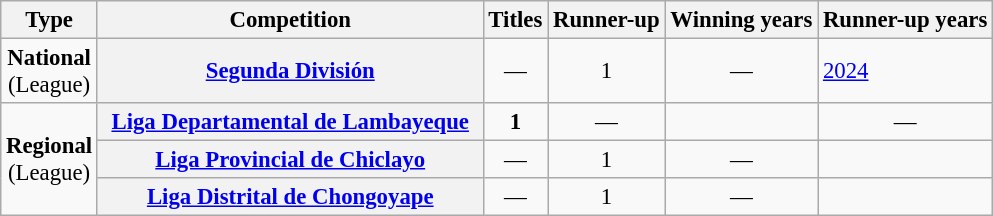<table class="wikitable plainrowheaders" style="font-size:95%; text-align:center;">
<tr>
<th>Type</th>
<th width="250px">Competition</th>
<th>Titles</th>
<th>Runner-up</th>
<th>Winning years</th>
<th>Runner-up years</th>
</tr>
<tr>
<td rowspan="1"><strong>National</strong><br>(League)</td>
<th scope="col"><a href='#'>Segunda División</a></th>
<td style="text-align:center;">—</td>
<td>1</td>
<td style="text-align:center;">—</td>
<td align="left"><a href='#'>2024</a></td>
</tr>
<tr>
<td rowspan="3"><strong>Regional</strong><br>(League)</td>
<th><strong><a href='#'>Liga Departamental de Lambayeque</a></strong></th>
<td><strong>1</strong></td>
<td style="text-align:center;">—</td>
<td></td>
<td style="text-align:center;">—</td>
</tr>
<tr>
<th><strong><a href='#'>Liga Provincial de Chiclayo</a></strong></th>
<td style="text-align:center;">—</td>
<td>1</td>
<td style="text-align:center;">—</td>
<td></td>
</tr>
<tr>
<th><strong><a href='#'>Liga Distrital de Chongoyape</a></strong></th>
<td style="text-align:center;">—</td>
<td>1</td>
<td style="text-align:center;">—</td>
<td></td>
</tr>
</table>
